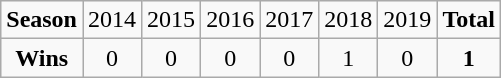<table class="wikitable sortable">
<tr>
<td><strong>Season</strong></td>
<td>2014</td>
<td>2015</td>
<td>2016</td>
<td>2017</td>
<td>2018</td>
<td>2019</td>
<td><strong>Total</strong></td>
</tr>
<tr align=center>
<td><strong>Wins</strong></td>
<td>0</td>
<td>0</td>
<td>0</td>
<td>0</td>
<td>1</td>
<td>0</td>
<td><strong>1</strong></td>
</tr>
</table>
